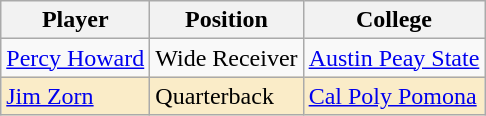<table class="wikitable">
<tr>
<th>Player</th>
<th>Position</th>
<th>College</th>
</tr>
<tr>
<td><a href='#'>Percy Howard</a></td>
<td>Wide Receiver</td>
<td><a href='#'>Austin Peay State</a></td>
</tr>
<tr style="background:#faecc8;">
<td><a href='#'>Jim Zorn</a></td>
<td>Quarterback</td>
<td><a href='#'>Cal Poly Pomona</a></td>
</tr>
</table>
